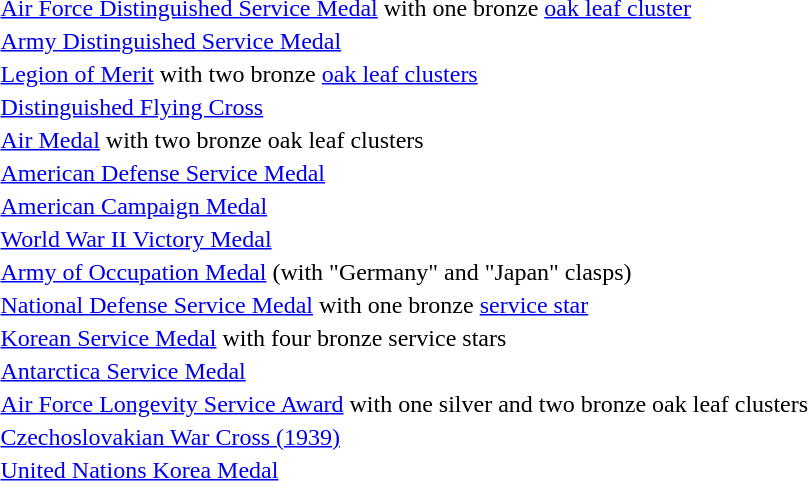<table>
<tr>
<td></td>
<td><a href='#'>Air Force Distinguished Service Medal</a> with one bronze <a href='#'>oak leaf cluster</a></td>
</tr>
<tr>
<td></td>
<td><a href='#'>Army Distinguished Service Medal</a></td>
</tr>
<tr>
<td><span></span><span></span></td>
<td><a href='#'>Legion of Merit</a> with two bronze <a href='#'>oak leaf clusters</a></td>
</tr>
<tr>
<td></td>
<td><a href='#'>Distinguished Flying Cross</a></td>
</tr>
<tr>
<td><span></span><span></span></td>
<td><a href='#'>Air Medal</a> with two bronze oak leaf clusters</td>
</tr>
<tr>
<td></td>
<td><a href='#'>American Defense Service Medal</a></td>
</tr>
<tr>
<td></td>
<td><a href='#'>American Campaign Medal</a></td>
</tr>
<tr>
<td></td>
<td><a href='#'>World War II Victory Medal</a></td>
</tr>
<tr>
<td></td>
<td><a href='#'>Army of Occupation Medal</a> (with "Germany" and "Japan" clasps)</td>
</tr>
<tr>
<td></td>
<td><a href='#'>National Defense Service Medal</a> with one bronze <a href='#'>service star</a></td>
</tr>
<tr>
<td><span></span><span></span><span></span><span></span></td>
<td><a href='#'>Korean Service Medal</a> with four bronze service stars</td>
</tr>
<tr>
<td></td>
<td><a href='#'>Antarctica Service Medal</a></td>
</tr>
<tr>
<td><span></span><span></span><span></span></td>
<td><a href='#'>Air Force Longevity Service Award</a> with one silver and two bronze oak leaf clusters</td>
</tr>
<tr>
<td></td>
<td><a href='#'>Czechoslovakian War Cross (1939)</a></td>
</tr>
<tr>
<td></td>
<td><a href='#'>United Nations Korea Medal</a></td>
</tr>
</table>
